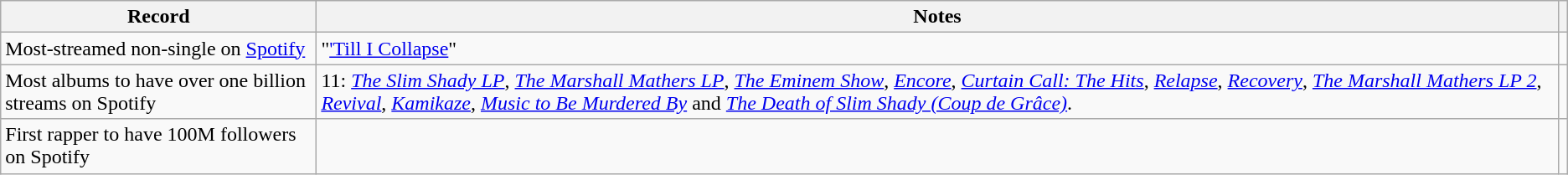<table class="wikitable">
<tr>
<th>Record</th>
<th>Notes</th>
<th></th>
</tr>
<tr>
<td>Most-streamed non-single on <a href='#'>Spotify</a></td>
<td>"<a href='#'>'Till I Collapse</a>"</td>
<td></td>
</tr>
<tr>
<td>Most albums to have over one billion streams on Spotify</td>
<td>11:  <em><a href='#'>The Slim Shady LP</a></em>, <em><a href='#'>The Marshall Mathers LP</a></em>, <em><a href='#'>The Eminem Show</a></em>, <em><a href='#'>Encore</a></em>, <em><a href='#'>Curtain Call: The Hits</a></em>, <em><a href='#'>Relapse</a></em>, <em><a href='#'>Recovery</a></em>, <em><a href='#'>The Marshall Mathers LP 2</a></em>, <em><a href='#'>Revival</a></em>, <em><a href='#'>Kamikaze</a></em>, <em><a href='#'>Music to Be Murdered By</a></em> and <em><a href='#'>The Death of Slim Shady (Coup de Grâce)</a></em>.</td>
<td></td>
</tr>
<tr>
<td>First rapper to have 100M followers on Spotify</td>
<td></td>
</tr>
</table>
